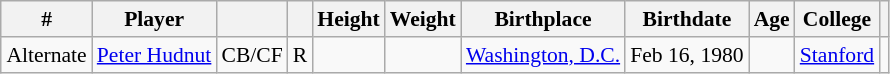<table class="wikitable sortable" style="text-align: left; font-size: 90%; margin-left: 1em;">
<tr>
<th>#</th>
<th>Player</th>
<th></th>
<th></th>
<th>Height</th>
<th>Weight</th>
<th>Birthplace</th>
<th>Birthdate</th>
<th>Age</th>
<th>College</th>
<th></th>
</tr>
<tr>
<td>Alternate</td>
<td data-sort-value="Hudnut, Peter"><a href='#'>Peter Hudnut</a></td>
<td style="text-align: center;">CB/CF</td>
<td style="text-align: center;">R</td>
<td></td>
<td></td>
<td> <a href='#'>Washington, D.C.</a></td>
<td>Feb 16, 1980</td>
<td></td>
<td><a href='#'>Stanford</a></td>
<td></td>
</tr>
</table>
